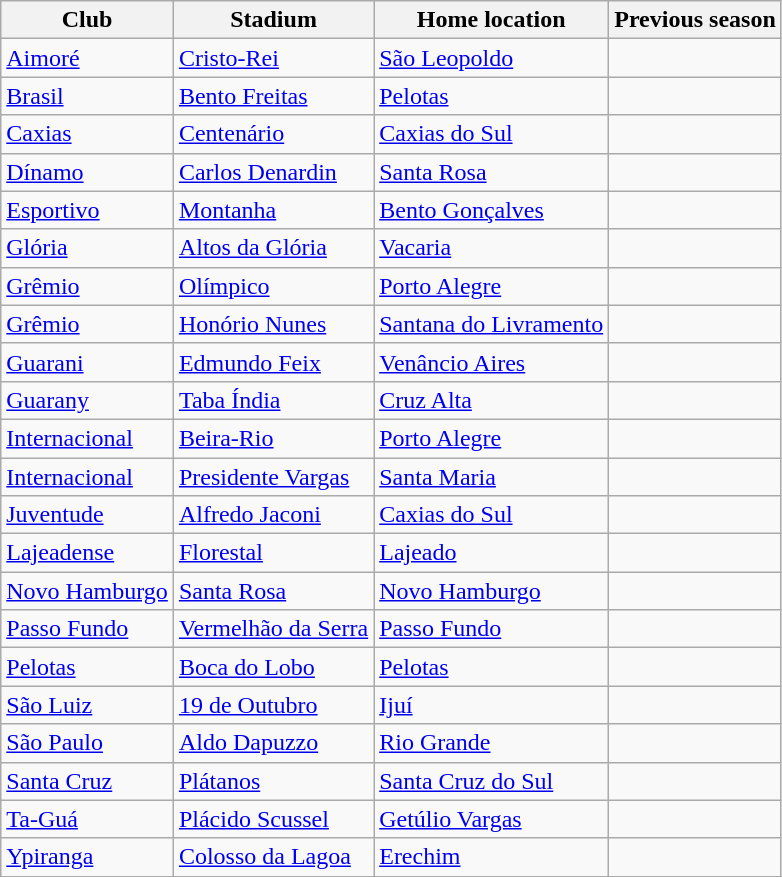<table class="wikitable sortable">
<tr>
<th>Club</th>
<th>Stadium</th>
<th>Home location</th>
<th>Previous season</th>
</tr>
<tr>
<td><a href='#'>Aimoré</a></td>
<td><a href='#'>Cristo-Rei</a></td>
<td><a href='#'>São Leopoldo</a></td>
<td></td>
</tr>
<tr>
<td><a href='#'>Brasil</a></td>
<td><a href='#'>Bento Freitas</a></td>
<td><a href='#'>Pelotas</a></td>
<td></td>
</tr>
<tr>
<td><a href='#'>Caxias</a></td>
<td><a href='#'>Centenário</a></td>
<td><a href='#'>Caxias do Sul</a></td>
<td></td>
</tr>
<tr>
<td><a href='#'>Dínamo</a></td>
<td><a href='#'>Carlos Denardin</a></td>
<td><a href='#'>Santa Rosa</a></td>
<td></td>
</tr>
<tr>
<td><a href='#'>Esportivo</a></td>
<td><a href='#'>Montanha</a></td>
<td><a href='#'>Bento Gonçalves</a></td>
<td></td>
</tr>
<tr>
<td><a href='#'>Glória</a></td>
<td><a href='#'>Altos da Glória</a></td>
<td><a href='#'>Vacaria</a></td>
<td></td>
</tr>
<tr>
<td><a href='#'>Grêmio</a></td>
<td><a href='#'>Olímpico</a></td>
<td><a href='#'>Porto Alegre</a></td>
<td></td>
</tr>
<tr>
<td><a href='#'>Grêmio</a></td>
<td><a href='#'>Honório Nunes</a></td>
<td><a href='#'>Santana do Livramento</a></td>
<td></td>
</tr>
<tr>
<td><a href='#'>Guarani</a></td>
<td><a href='#'>Edmundo Feix</a></td>
<td><a href='#'>Venâncio Aires</a></td>
<td></td>
</tr>
<tr>
<td><a href='#'>Guarany</a></td>
<td><a href='#'>Taba Índia</a></td>
<td><a href='#'>Cruz Alta</a></td>
<td></td>
</tr>
<tr>
<td><a href='#'>Internacional</a></td>
<td><a href='#'>Beira-Rio</a></td>
<td><a href='#'>Porto Alegre</a></td>
<td></td>
</tr>
<tr>
<td><a href='#'>Internacional</a></td>
<td><a href='#'>Presidente Vargas</a></td>
<td><a href='#'>Santa Maria</a></td>
<td></td>
</tr>
<tr>
<td><a href='#'>Juventude</a></td>
<td><a href='#'>Alfredo Jaconi</a></td>
<td><a href='#'>Caxias do Sul</a></td>
<td></td>
</tr>
<tr>
<td><a href='#'>Lajeadense</a></td>
<td><a href='#'>Florestal</a></td>
<td><a href='#'>Lajeado</a></td>
<td></td>
</tr>
<tr>
<td><a href='#'>Novo Hamburgo</a></td>
<td><a href='#'>Santa Rosa</a></td>
<td><a href='#'>Novo Hamburgo</a></td>
<td></td>
</tr>
<tr>
<td><a href='#'>Passo Fundo</a></td>
<td><a href='#'>Vermelhão da Serra</a></td>
<td><a href='#'>Passo Fundo</a></td>
<td></td>
</tr>
<tr>
<td><a href='#'>Pelotas</a></td>
<td><a href='#'>Boca do Lobo</a></td>
<td><a href='#'>Pelotas</a></td>
<td></td>
</tr>
<tr>
<td><a href='#'>São Luiz</a></td>
<td><a href='#'>19 de Outubro</a></td>
<td><a href='#'>Ijuí</a></td>
<td></td>
</tr>
<tr>
<td><a href='#'>São Paulo</a></td>
<td><a href='#'>Aldo Dapuzzo</a></td>
<td><a href='#'>Rio Grande</a></td>
<td></td>
</tr>
<tr>
<td><a href='#'>Santa Cruz</a></td>
<td><a href='#'>Plátanos</a></td>
<td><a href='#'>Santa Cruz do Sul</a></td>
<td></td>
</tr>
<tr>
<td><a href='#'>Ta-Guá</a></td>
<td><a href='#'>Plácido Scussel</a></td>
<td><a href='#'>Getúlio Vargas</a></td>
<td></td>
</tr>
<tr>
<td><a href='#'>Ypiranga</a></td>
<td><a href='#'>Colosso da Lagoa</a></td>
<td><a href='#'>Erechim</a></td>
<td></td>
</tr>
<tr>
</tr>
</table>
